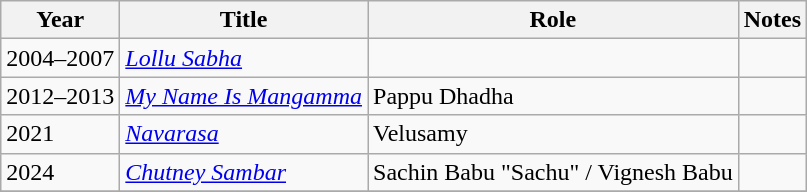<table class="wikitable sortable">
<tr>
<th scope="col">Year</th>
<th scope="col">Title</th>
<th scope="col">Role</th>
<th class="unsortable" scope="col">Notes</th>
</tr>
<tr>
<td>2004–2007</td>
<td><em><a href='#'>Lollu Sabha</a></em></td>
<td></td>
<td></td>
</tr>
<tr>
<td>2012–2013</td>
<td><em><a href='#'>My Name Is Mangamma</a></em></td>
<td>Pappu Dhadha</td>
<td></td>
</tr>
<tr>
<td>2021</td>
<td><em><a href='#'>Navarasa</a></em></td>
<td>Velusamy</td>
<td></td>
</tr>
<tr>
<td>2024</td>
<td><em><a href='#'>Chutney Sambar</a></em></td>
<td>Sachin Babu "Sachu" / Vignesh Babu</td>
<td></td>
</tr>
<tr>
</tr>
</table>
